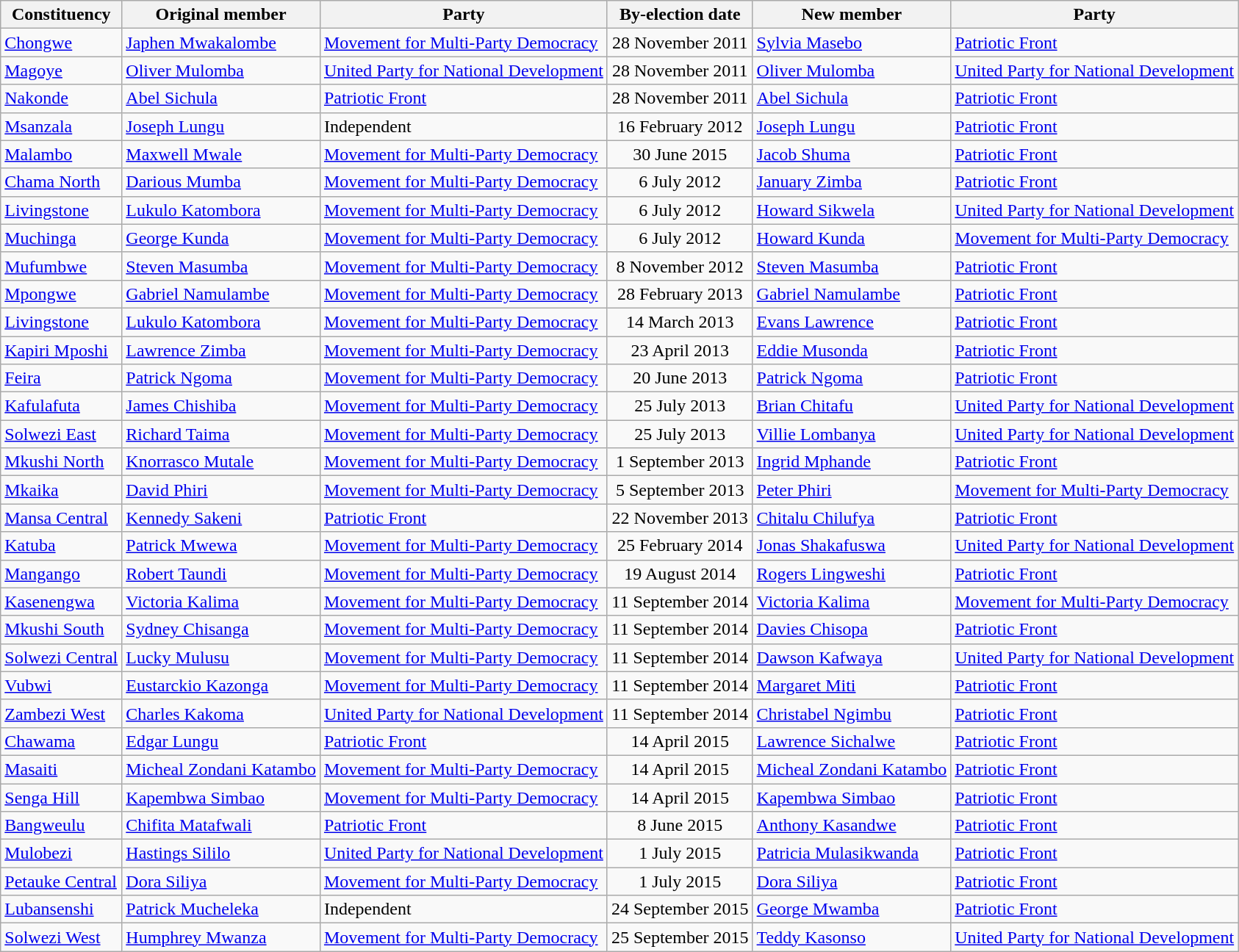<table class="wikitable sortable">
<tr>
<th>Constituency</th>
<th>Original member</th>
<th>Party</th>
<th>By-election date</th>
<th>New member</th>
<th>Party</th>
</tr>
<tr>
<td><a href='#'>Chongwe</a></td>
<td><a href='#'>Japhen Mwakalombe</a></td>
<td><a href='#'>Movement for Multi-Party Democracy</a></td>
<td align=center>28 November 2011</td>
<td><a href='#'>Sylvia Masebo</a></td>
<td><a href='#'>Patriotic Front</a></td>
</tr>
<tr>
<td><a href='#'>Magoye</a></td>
<td><a href='#'>Oliver Mulomba</a></td>
<td><a href='#'>United Party for National Development</a></td>
<td align=center>28 November 2011</td>
<td><a href='#'>Oliver Mulomba</a></td>
<td><a href='#'>United Party for National Development</a></td>
</tr>
<tr>
<td><a href='#'>Nakonde</a></td>
<td><a href='#'>Abel Sichula</a></td>
<td><a href='#'>Patriotic Front</a></td>
<td align=center>28 November 2011</td>
<td><a href='#'>Abel Sichula</a></td>
<td><a href='#'>Patriotic Front</a></td>
</tr>
<tr>
<td><a href='#'>Msanzala</a></td>
<td><a href='#'>Joseph Lungu</a></td>
<td>Independent</td>
<td align=center>16 February 2012</td>
<td><a href='#'>Joseph Lungu</a></td>
<td><a href='#'>Patriotic Front</a></td>
</tr>
<tr>
<td><a href='#'>Malambo</a></td>
<td><a href='#'>Maxwell Mwale</a></td>
<td><a href='#'>Movement for Multi-Party Democracy</a></td>
<td align=center>30 June 2015</td>
<td><a href='#'>Jacob Shuma</a></td>
<td><a href='#'>Patriotic Front</a></td>
</tr>
<tr>
<td><a href='#'>Chama North</a></td>
<td><a href='#'>Darious Mumba</a></td>
<td><a href='#'>Movement for Multi-Party Democracy</a></td>
<td align=center>6 July 2012</td>
<td><a href='#'>January Zimba</a></td>
<td><a href='#'>Patriotic Front</a></td>
</tr>
<tr>
<td><a href='#'>Livingstone</a></td>
<td><a href='#'>Lukulo Katombora</a></td>
<td><a href='#'>Movement for Multi-Party Democracy</a></td>
<td align=center>6 July 2012</td>
<td><a href='#'>Howard Sikwela</a></td>
<td><a href='#'>United Party for National Development</a></td>
</tr>
<tr>
<td><a href='#'>Muchinga</a></td>
<td><a href='#'>George Kunda</a></td>
<td><a href='#'>Movement for Multi-Party Democracy</a></td>
<td align=center>6 July 2012</td>
<td><a href='#'>Howard Kunda</a></td>
<td><a href='#'>Movement for Multi-Party Democracy</a></td>
</tr>
<tr>
<td><a href='#'>Mufumbwe</a></td>
<td><a href='#'>Steven Masumba</a></td>
<td><a href='#'>Movement for Multi-Party Democracy</a></td>
<td align=center>8 November 2012</td>
<td><a href='#'>Steven Masumba</a></td>
<td><a href='#'>Patriotic Front</a></td>
</tr>
<tr>
<td><a href='#'>Mpongwe</a></td>
<td><a href='#'>Gabriel Namulambe</a></td>
<td><a href='#'>Movement for Multi-Party Democracy</a></td>
<td align=center>28 February 2013</td>
<td><a href='#'>Gabriel Namulambe</a></td>
<td><a href='#'>Patriotic Front</a></td>
</tr>
<tr>
<td><a href='#'>Livingstone</a></td>
<td><a href='#'>Lukulo Katombora</a></td>
<td><a href='#'>Movement for Multi-Party Democracy</a></td>
<td align=center>14 March 2013</td>
<td><a href='#'>Evans Lawrence</a></td>
<td><a href='#'>Patriotic Front</a></td>
</tr>
<tr>
<td><a href='#'>Kapiri Mposhi</a></td>
<td><a href='#'>Lawrence Zimba</a></td>
<td><a href='#'>Movement for Multi-Party Democracy</a></td>
<td align=center>23 April 2013</td>
<td><a href='#'>Eddie Musonda</a></td>
<td><a href='#'>Patriotic Front</a></td>
</tr>
<tr>
<td><a href='#'>Feira</a></td>
<td><a href='#'>Patrick Ngoma</a></td>
<td><a href='#'>Movement for Multi-Party Democracy</a></td>
<td align=center>20 June 2013</td>
<td><a href='#'>Patrick Ngoma</a></td>
<td><a href='#'>Patriotic Front</a></td>
</tr>
<tr>
<td><a href='#'>Kafulafuta</a></td>
<td><a href='#'>James Chishiba</a></td>
<td><a href='#'>Movement for Multi-Party Democracy</a></td>
<td align=center>25 July 2013</td>
<td><a href='#'>Brian Chitafu</a></td>
<td><a href='#'>United Party for National Development</a></td>
</tr>
<tr>
<td><a href='#'>Solwezi East</a></td>
<td><a href='#'>Richard Taima</a></td>
<td><a href='#'>Movement for Multi-Party Democracy</a></td>
<td align=center>25 July 2013</td>
<td><a href='#'>Villie Lombanya</a></td>
<td><a href='#'>United Party for National Development</a></td>
</tr>
<tr>
<td><a href='#'>Mkushi North</a></td>
<td><a href='#'>Knorrasco Mutale</a></td>
<td><a href='#'>Movement for Multi-Party Democracy</a></td>
<td align=center>1 September 2013</td>
<td><a href='#'>Ingrid Mphande</a></td>
<td><a href='#'>Patriotic Front</a></td>
</tr>
<tr>
<td><a href='#'>Mkaika</a></td>
<td><a href='#'>David Phiri</a></td>
<td><a href='#'>Movement for Multi-Party Democracy</a></td>
<td align=center>5 September 2013</td>
<td><a href='#'>Peter Phiri</a></td>
<td><a href='#'>Movement for Multi-Party Democracy</a></td>
</tr>
<tr>
<td><a href='#'>Mansa Central</a></td>
<td><a href='#'>Kennedy Sakeni</a></td>
<td><a href='#'>Patriotic Front</a></td>
<td align=center>22 November 2013</td>
<td><a href='#'>Chitalu Chilufya</a></td>
<td><a href='#'>Patriotic Front</a></td>
</tr>
<tr>
<td><a href='#'>Katuba</a></td>
<td><a href='#'>Patrick Mwewa</a></td>
<td><a href='#'>Movement for Multi-Party Democracy</a></td>
<td align=center>25 February 2014</td>
<td><a href='#'>Jonas Shakafuswa</a></td>
<td><a href='#'>United Party for National Development</a></td>
</tr>
<tr>
<td><a href='#'>Mangango</a></td>
<td><a href='#'>Robert Taundi</a></td>
<td><a href='#'>Movement for Multi-Party Democracy</a></td>
<td align=center>19 August 2014</td>
<td><a href='#'>Rogers Lingweshi</a></td>
<td><a href='#'>Patriotic Front</a></td>
</tr>
<tr>
<td><a href='#'>Kasenengwa</a></td>
<td><a href='#'>Victoria Kalima</a></td>
<td><a href='#'>Movement for Multi-Party Democracy</a></td>
<td align=center>11 September 2014</td>
<td><a href='#'>Victoria Kalima</a></td>
<td><a href='#'>Movement for Multi-Party Democracy</a></td>
</tr>
<tr>
<td><a href='#'>Mkushi South</a></td>
<td><a href='#'>Sydney Chisanga</a></td>
<td><a href='#'>Movement for Multi-Party Democracy</a></td>
<td align=center>11 September 2014</td>
<td><a href='#'>Davies Chisopa</a></td>
<td><a href='#'>Patriotic Front</a></td>
</tr>
<tr>
<td><a href='#'>Solwezi Central</a></td>
<td><a href='#'>Lucky Mulusu</a></td>
<td><a href='#'>Movement for Multi-Party Democracy</a></td>
<td align=center>11 September 2014</td>
<td><a href='#'>Dawson Kafwaya</a></td>
<td><a href='#'>United Party for National Development</a></td>
</tr>
<tr>
<td><a href='#'>Vubwi</a></td>
<td><a href='#'>Eustarckio Kazonga</a></td>
<td><a href='#'>Movement for Multi-Party Democracy</a></td>
<td align=center>11 September 2014</td>
<td><a href='#'>Margaret Miti</a></td>
<td><a href='#'>Patriotic Front</a></td>
</tr>
<tr>
<td><a href='#'>Zambezi West</a></td>
<td><a href='#'>Charles Kakoma</a></td>
<td><a href='#'>United Party for National Development</a></td>
<td align=center>11 September 2014</td>
<td><a href='#'>Christabel Ngimbu</a></td>
<td><a href='#'>Patriotic Front</a></td>
</tr>
<tr>
<td><a href='#'>Chawama</a></td>
<td><a href='#'>Edgar Lungu</a></td>
<td><a href='#'>Patriotic Front</a></td>
<td align=center>14 April 2015</td>
<td><a href='#'>Lawrence Sichalwe</a></td>
<td><a href='#'>Patriotic Front</a></td>
</tr>
<tr>
<td><a href='#'>Masaiti</a></td>
<td><a href='#'>Micheal Zondani Katambo</a></td>
<td><a href='#'>Movement for Multi-Party Democracy</a></td>
<td align=center>14 April 2015</td>
<td><a href='#'>Micheal Zondani Katambo</a></td>
<td><a href='#'>Patriotic Front</a></td>
</tr>
<tr>
<td><a href='#'>Senga Hill</a></td>
<td><a href='#'>Kapembwa Simbao</a></td>
<td><a href='#'>Movement for Multi-Party Democracy</a></td>
<td align=center>14 April 2015</td>
<td><a href='#'>Kapembwa Simbao</a></td>
<td><a href='#'>Patriotic Front</a></td>
</tr>
<tr>
<td><a href='#'>Bangweulu</a></td>
<td><a href='#'>Chifita Matafwali</a></td>
<td><a href='#'>Patriotic Front</a></td>
<td align=center>8 June 2015</td>
<td><a href='#'>Anthony Kasandwe</a></td>
<td><a href='#'>Patriotic Front</a></td>
</tr>
<tr>
<td><a href='#'>Mulobezi</a></td>
<td><a href='#'>Hastings Sililo</a></td>
<td><a href='#'>United Party for National Development</a></td>
<td align=center>1 July 2015</td>
<td><a href='#'>Patricia Mulasikwanda</a></td>
<td><a href='#'>Patriotic Front</a></td>
</tr>
<tr>
<td><a href='#'>Petauke Central</a></td>
<td><a href='#'>Dora Siliya</a></td>
<td><a href='#'>Movement for Multi-Party Democracy</a></td>
<td align=center>1 July 2015</td>
<td><a href='#'>Dora Siliya</a></td>
<td><a href='#'>Patriotic Front</a></td>
</tr>
<tr>
<td><a href='#'>Lubansenshi</a></td>
<td><a href='#'>Patrick Mucheleka</a></td>
<td>Independent</td>
<td align=center>24 September 2015</td>
<td><a href='#'>George Mwamba</a></td>
<td><a href='#'>Patriotic Front</a></td>
</tr>
<tr>
<td><a href='#'>Solwezi West</a></td>
<td><a href='#'>Humphrey Mwanza</a></td>
<td><a href='#'>Movement for Multi-Party Democracy</a></td>
<td align=center>25 September 2015</td>
<td><a href='#'>Teddy Kasonso</a></td>
<td><a href='#'>United Party for National Development</a></td>
</tr>
</table>
